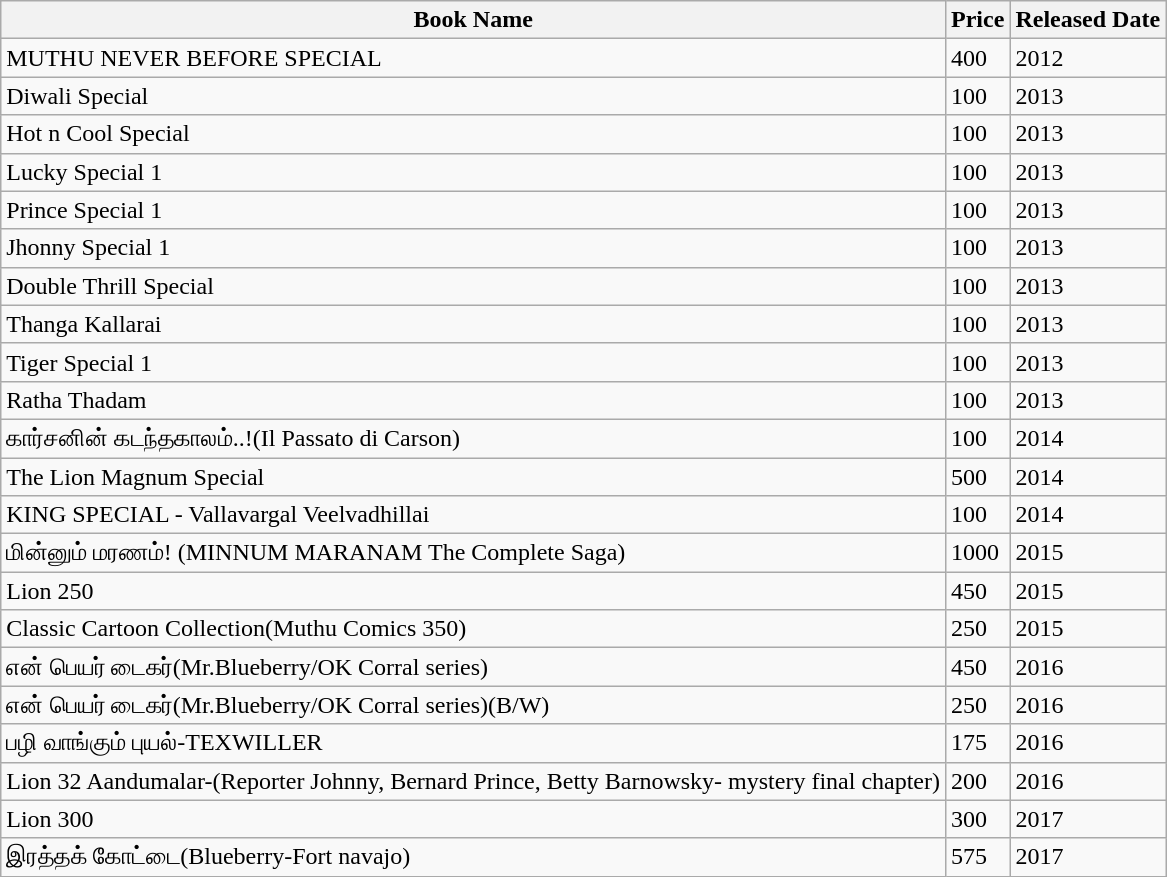<table class="wikitable">
<tr>
<th>Book Name</th>
<th>Price</th>
<th>Released Date</th>
</tr>
<tr>
<td>MUTHU NEVER BEFORE SPECIAL</td>
<td>400</td>
<td>2012</td>
</tr>
<tr>
<td>Diwali Special</td>
<td>100</td>
<td>2013</td>
</tr>
<tr>
<td>Hot n Cool Special</td>
<td>100</td>
<td>2013</td>
</tr>
<tr>
<td>Lucky Special 1</td>
<td>100</td>
<td>2013</td>
</tr>
<tr>
<td>Prince Special 1</td>
<td>100</td>
<td>2013</td>
</tr>
<tr>
<td>Jhonny Special 1</td>
<td>100</td>
<td>2013</td>
</tr>
<tr>
<td>Double Thrill Special</td>
<td>100</td>
<td>2013</td>
</tr>
<tr>
<td>Thanga Kallarai</td>
<td>100</td>
<td>2013</td>
</tr>
<tr>
<td>Tiger Special 1</td>
<td>100</td>
<td>2013</td>
</tr>
<tr>
<td>Ratha Thadam</td>
<td>100</td>
<td>2013</td>
</tr>
<tr>
<td>கார்சனின் கடந்தகாலம்..!(Il Passato di Carson)</td>
<td>100</td>
<td>2014</td>
</tr>
<tr>
<td>The Lion Magnum Special</td>
<td>500</td>
<td>2014</td>
</tr>
<tr>
<td>KING SPECIAL - Vallavargal Veelvadhillai</td>
<td>100</td>
<td>2014</td>
</tr>
<tr>
<td>மின்னும் மரணம்! (MINNUM MARANAM The Complete Saga)</td>
<td>1000</td>
<td>2015</td>
</tr>
<tr>
<td>Lion 250</td>
<td>450</td>
<td>2015</td>
</tr>
<tr>
<td>Classic Cartoon Collection(Muthu Comics 350)</td>
<td>250</td>
<td>2015</td>
</tr>
<tr>
<td>என் பெயர் டைகர்(Mr.Blueberry/OK Corral series)</td>
<td>450</td>
<td>2016</td>
</tr>
<tr>
<td>என் பெயர் டைகர்(Mr.Blueberry/OK Corral series)(B/W)</td>
<td>250</td>
<td>2016</td>
</tr>
<tr>
<td>பழி வாங்கும் புயல்-TEXWILLER</td>
<td>175</td>
<td>2016</td>
</tr>
<tr>
<td>Lion 32 Aandumalar-(Reporter Johnny, Bernard Prince, Betty Barnowsky- mystery final chapter)</td>
<td>200</td>
<td>2016</td>
</tr>
<tr>
<td>Lion 300</td>
<td>300</td>
<td>2017</td>
</tr>
<tr>
<td>இரத்தக் கோட்டை(Blueberry-Fort navajo)</td>
<td>575</td>
<td>2017</td>
</tr>
</table>
